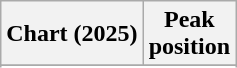<table class="wikitable sortable plainrowheaders" style="text-align:center">
<tr>
<th scope="col">Chart (2025)</th>
<th scope="col">Peak<br>position</th>
</tr>
<tr>
</tr>
<tr>
</tr>
<tr>
</tr>
<tr>
</tr>
<tr>
</tr>
<tr>
</tr>
<tr>
</tr>
<tr>
</tr>
<tr>
</tr>
</table>
